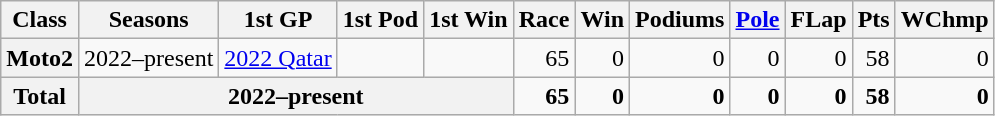<table class="wikitable" style="text-align:right;">
<tr>
<th>Class</th>
<th>Seasons</th>
<th>1st GP</th>
<th>1st Pod</th>
<th>1st Win</th>
<th>Race</th>
<th>Win</th>
<th>Podiums</th>
<th><a href='#'>Pole</a></th>
<th>FLap</th>
<th>Pts</th>
<th>WChmp</th>
</tr>
<tr>
<th>Moto2</th>
<td>2022–present</td>
<td style="text-align:left;"><a href='#'>2022 Qatar</a></td>
<td style="text-align:left;"></td>
<td style="text-align:left;"></td>
<td>65</td>
<td>0</td>
<td>0</td>
<td>0</td>
<td>0</td>
<td>58</td>
<td>0</td>
</tr>
<tr>
<th>Total</th>
<th colspan="4">2022–present</th>
<td><strong>65</strong></td>
<td><strong>0</strong></td>
<td><strong>0</strong></td>
<td><strong>0</strong></td>
<td><strong>0</strong></td>
<td><strong>58</strong></td>
<td><strong>0</strong></td>
</tr>
</table>
